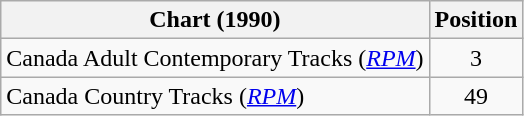<table class="wikitable sortable">
<tr>
<th scope="col">Chart (1990)</th>
<th scope="col">Position</th>
</tr>
<tr>
<td>Canada Adult Contemporary Tracks (<em><a href='#'>RPM</a></em>)</td>
<td align="center">3</td>
</tr>
<tr>
<td>Canada Country Tracks (<em><a href='#'>RPM</a></em>)</td>
<td align="center">49</td>
</tr>
</table>
